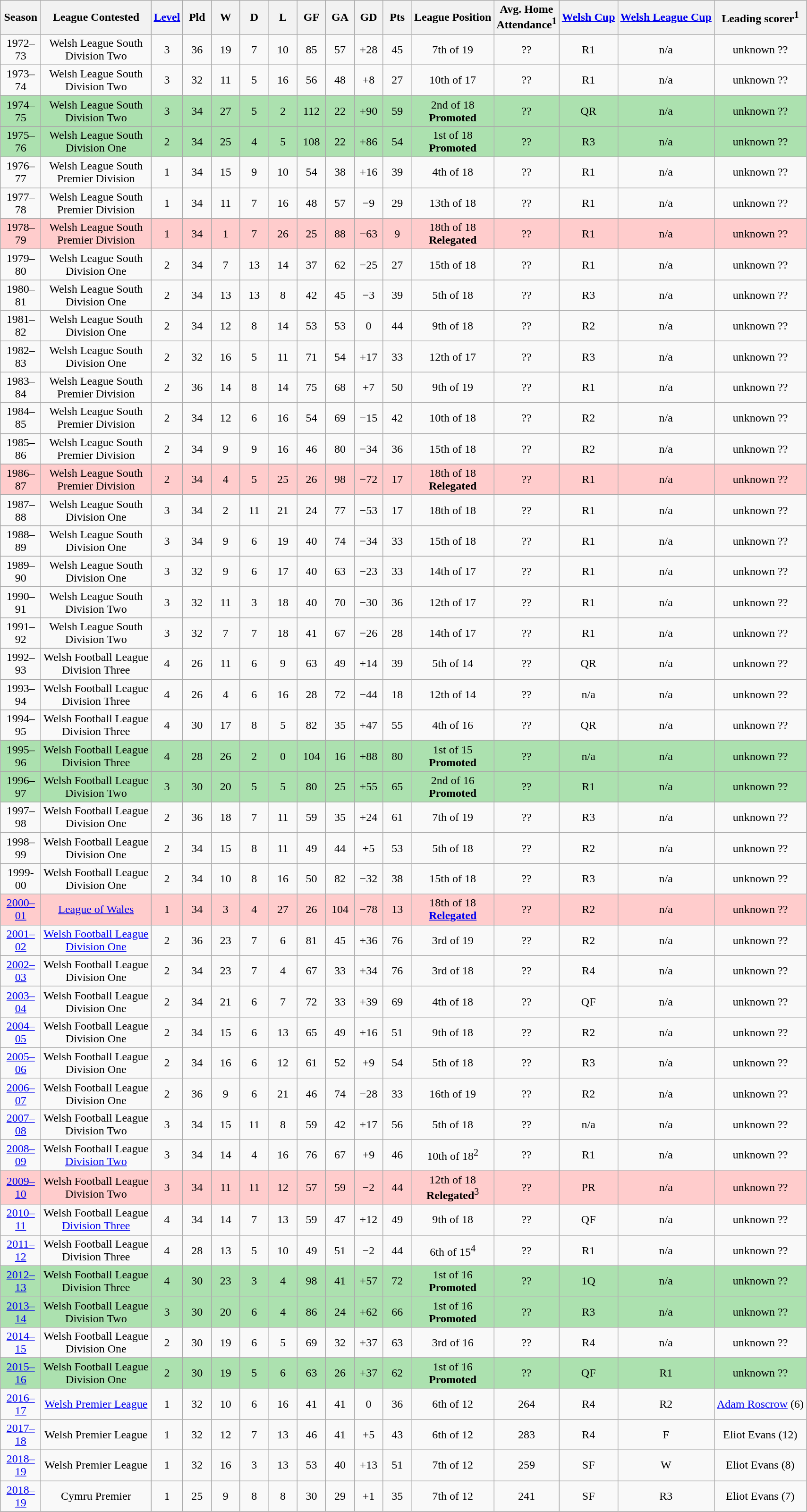<table class="wikitable" style="text-align: center;">
<tr>
<th width="50">Season<br></th>
<th style="text-align:center;">League Contested</th>
<th width="20"><a href='#'>Level</a><br></th>
<th width="33">Pld<br></th>
<th width="33">W<br></th>
<th width="33">D<br></th>
<th width="33">L<br></th>
<th width="33">GF<br></th>
<th width="33">GA<br></th>
<th width="33">GD<br></th>
<th width="33">Pts<br></th>
<th style="text-align:center;">League Position<br></th>
<th style="text-align:center;">Avg. Home<br>Attendance<sup>1</sup><br></th>
<th style="text-align:center;"><a href='#'>Welsh Cup</a><br></th>
<th style="text-align:center;"><a href='#'>Welsh League Cup</a><br></th>
<th style="text-align:center;">Leading scorer<sup>1</sup></th>
</tr>
<tr>
<td>1972–73</td>
<td>Welsh League South<br>Division Two</td>
<td>3</td>
<td>36</td>
<td>19</td>
<td>7</td>
<td>10</td>
<td>85</td>
<td>57</td>
<td>+28</td>
<td>45</td>
<td>7th of 19</td>
<td>??</td>
<td>R1</td>
<td>n/a</td>
<td>unknown ??</td>
</tr>
<tr>
<td>1973–74</td>
<td>Welsh League South<br>Division Two</td>
<td>3</td>
<td>32</td>
<td>11</td>
<td>5</td>
<td>16</td>
<td>56</td>
<td>48</td>
<td>+8</td>
<td>27</td>
<td>10th of 17</td>
<td>??</td>
<td>R1</td>
<td>n/a</td>
<td>unknown ??</td>
</tr>
<tr>
</tr>
<tr bgcolor="#ACE1AF" align="center">
<td>1974–75</td>
<td>Welsh League South<br>Division Two</td>
<td>3</td>
<td>34</td>
<td>27</td>
<td>5</td>
<td>2</td>
<td>112</td>
<td>22</td>
<td>+90</td>
<td>59</td>
<td>2nd of 18<br><strong>Promoted</strong></td>
<td>??</td>
<td>QR</td>
<td>n/a</td>
<td>unknown ??</td>
</tr>
<tr>
</tr>
<tr bgcolor="#ACE1AF" align="center">
<td>1975–76</td>
<td>Welsh League South<br>Division One</td>
<td>2</td>
<td>34</td>
<td>25</td>
<td>4</td>
<td>5</td>
<td>108</td>
<td>22</td>
<td>+86</td>
<td>54</td>
<td>1st of 18<br><strong>Promoted</strong></td>
<td>??</td>
<td>R3</td>
<td>n/a</td>
<td>unknown ??</td>
</tr>
<tr>
<td>1976–77</td>
<td>Welsh League South<br>Premier Division</td>
<td>1</td>
<td>34</td>
<td>15</td>
<td>9</td>
<td>10</td>
<td>54</td>
<td>38</td>
<td>+16</td>
<td>39</td>
<td>4th of 18</td>
<td>??</td>
<td>R1</td>
<td>n/a</td>
<td>unknown ??</td>
</tr>
<tr>
<td>1977–78</td>
<td>Welsh League South<br>Premier Division</td>
<td>1</td>
<td>34</td>
<td>11</td>
<td>7</td>
<td>16</td>
<td>48</td>
<td>57</td>
<td>−9</td>
<td>29</td>
<td>13th of 18</td>
<td>??</td>
<td>R1</td>
<td>n/a</td>
<td>unknown ??</td>
</tr>
<tr>
</tr>
<tr bgcolor="#FFCCCC" align="center">
<td>1978–79</td>
<td>Welsh League South<br>Premier Division</td>
<td>1</td>
<td>34</td>
<td>1</td>
<td>7</td>
<td>26</td>
<td>25</td>
<td>88</td>
<td>−63</td>
<td>9</td>
<td>18th of 18<br><strong>Relegated</strong></td>
<td>??</td>
<td>R1</td>
<td>n/a</td>
<td>unknown ??</td>
</tr>
<tr>
<td>1979–80</td>
<td>Welsh League South<br>Division One</td>
<td>2</td>
<td>34</td>
<td>7</td>
<td>13</td>
<td>14</td>
<td>37</td>
<td>62</td>
<td>−25</td>
<td>27</td>
<td>15th of 18</td>
<td>??</td>
<td>R1</td>
<td>n/a</td>
<td>unknown ??</td>
</tr>
<tr>
<td>1980–81</td>
<td>Welsh League South<br>Division One</td>
<td>2</td>
<td>34</td>
<td>13</td>
<td>13</td>
<td>8</td>
<td>42</td>
<td>45</td>
<td>−3</td>
<td>39</td>
<td>5th of 18</td>
<td>??</td>
<td>R3</td>
<td>n/a</td>
<td>unknown ??</td>
</tr>
<tr>
<td>1981–82</td>
<td>Welsh League South<br>Division One</td>
<td>2</td>
<td>34</td>
<td>12</td>
<td>8</td>
<td>14</td>
<td>53</td>
<td>53</td>
<td>0</td>
<td>44</td>
<td>9th of 18</td>
<td>??</td>
<td>R2</td>
<td>n/a</td>
<td>unknown ??</td>
</tr>
<tr>
<td>1982–83</td>
<td>Welsh League South<br>Division One</td>
<td>2</td>
<td>32</td>
<td>16</td>
<td>5</td>
<td>11</td>
<td>71</td>
<td>54</td>
<td>+17</td>
<td>33</td>
<td>12th of 17</td>
<td>??</td>
<td>R3</td>
<td>n/a</td>
<td>unknown ??</td>
</tr>
<tr>
<td>1983–84</td>
<td>Welsh League South<br>Premier Division</td>
<td>2</td>
<td>36</td>
<td>14</td>
<td>8</td>
<td>14</td>
<td>75</td>
<td>68</td>
<td>+7</td>
<td>50</td>
<td>9th of 19</td>
<td>??</td>
<td>R1</td>
<td>n/a</td>
<td>unknown ??</td>
</tr>
<tr>
<td>1984–85</td>
<td>Welsh League South<br>Premier Division</td>
<td>2</td>
<td>34</td>
<td>12</td>
<td>6</td>
<td>16</td>
<td>54</td>
<td>69</td>
<td>−15</td>
<td>42</td>
<td>10th of 18</td>
<td>??</td>
<td>R2</td>
<td>n/a</td>
<td>unknown ??</td>
</tr>
<tr>
<td>1985–86</td>
<td>Welsh League South<br>Premier Division</td>
<td>2</td>
<td>34</td>
<td>9</td>
<td>9</td>
<td>16</td>
<td>46</td>
<td>80</td>
<td>−34</td>
<td>36</td>
<td>15th of 18</td>
<td>??</td>
<td>R2</td>
<td>n/a</td>
<td>unknown ??</td>
</tr>
<tr>
</tr>
<tr bgcolor="#FFCCCC" align="center">
<td>1986–87</td>
<td>Welsh League South<br>Premier Division</td>
<td>2</td>
<td>34</td>
<td>4</td>
<td>5</td>
<td>25</td>
<td>26</td>
<td>98</td>
<td>−72</td>
<td>17</td>
<td>18th of 18<br><strong>Relegated</strong></td>
<td>??</td>
<td>R1</td>
<td>n/a</td>
<td>unknown ??</td>
</tr>
<tr>
<td>1987–88</td>
<td>Welsh League South<br>Division One</td>
<td>3</td>
<td>34</td>
<td>2</td>
<td>11</td>
<td>21</td>
<td>24</td>
<td>77</td>
<td>−53</td>
<td>17</td>
<td>18th of 18</td>
<td>??</td>
<td>R1</td>
<td>n/a</td>
<td>unknown ??</td>
</tr>
<tr>
<td>1988–89</td>
<td>Welsh League South<br>Division One</td>
<td>3</td>
<td>34</td>
<td>9</td>
<td>6</td>
<td>19</td>
<td>40</td>
<td>74</td>
<td>−34</td>
<td>33</td>
<td>15th of 18</td>
<td>??</td>
<td>R1</td>
<td>n/a</td>
<td>unknown ??</td>
</tr>
<tr>
<td>1989–90</td>
<td>Welsh League South<br>Division One</td>
<td>3</td>
<td>32</td>
<td>9</td>
<td>6</td>
<td>17</td>
<td>40</td>
<td>63</td>
<td>−23</td>
<td>33</td>
<td>14th of 17</td>
<td>??</td>
<td>R1</td>
<td>n/a</td>
<td>unknown ??</td>
</tr>
<tr>
<td>1990–91</td>
<td>Welsh League South<br>Division Two</td>
<td>3</td>
<td>32</td>
<td>11</td>
<td>3</td>
<td>18</td>
<td>40</td>
<td>70</td>
<td>−30</td>
<td>36</td>
<td>12th of 17</td>
<td>??</td>
<td>R1</td>
<td>n/a</td>
<td>unknown ??</td>
</tr>
<tr>
<td>1991–92</td>
<td>Welsh League South<br>Division Two</td>
<td>3</td>
<td>32</td>
<td>7</td>
<td>7</td>
<td>18</td>
<td>41</td>
<td>67</td>
<td>−26</td>
<td>28</td>
<td>14th of 17</td>
<td>??</td>
<td>R1</td>
<td>n/a</td>
<td>unknown ??</td>
</tr>
<tr>
<td>1992–93</td>
<td>Welsh Football League<br>Division Three</td>
<td>4</td>
<td>26</td>
<td>11</td>
<td>6</td>
<td>9</td>
<td>63</td>
<td>49</td>
<td>+14</td>
<td>39</td>
<td>5th of 14</td>
<td>??</td>
<td>QR</td>
<td>n/a</td>
<td>unknown ??</td>
</tr>
<tr>
<td>1993–94</td>
<td>Welsh Football League<br>Division Three</td>
<td>4</td>
<td>26</td>
<td>4</td>
<td>6</td>
<td>16</td>
<td>28</td>
<td>72</td>
<td>−44</td>
<td>18</td>
<td>12th of 14</td>
<td>??</td>
<td>n/a</td>
<td>n/a</td>
<td>unknown ??</td>
</tr>
<tr>
<td>1994–95</td>
<td>Welsh Football League<br>Division Three</td>
<td>4</td>
<td>30</td>
<td>17</td>
<td>8</td>
<td>5</td>
<td>82</td>
<td>35</td>
<td>+47</td>
<td>55</td>
<td>4th of 16</td>
<td>??</td>
<td>QR</td>
<td>n/a</td>
<td>unknown ??</td>
</tr>
<tr>
</tr>
<tr bgcolor="#ACE1AF" align="center">
<td>1995–96</td>
<td>Welsh Football League<br>Division Three</td>
<td>4</td>
<td>28</td>
<td>26</td>
<td>2</td>
<td>0</td>
<td>104</td>
<td>16</td>
<td>+88</td>
<td>80</td>
<td>1st of 15<br><strong>Promoted</strong></td>
<td>??</td>
<td>n/a</td>
<td>n/a</td>
<td>unknown ??</td>
</tr>
<tr>
</tr>
<tr bgcolor="#ACE1AF" align="center">
<td>1996–97</td>
<td>Welsh Football League<br>Division Two</td>
<td>3</td>
<td>30</td>
<td>20</td>
<td>5</td>
<td>5</td>
<td>80</td>
<td>25</td>
<td>+55</td>
<td>65</td>
<td>2nd of 16<br><strong>Promoted</strong></td>
<td>??</td>
<td>R1</td>
<td>n/a</td>
<td>unknown ??</td>
</tr>
<tr>
<td>1997–98</td>
<td>Welsh Football League<br>Division One</td>
<td>2</td>
<td>36</td>
<td>18</td>
<td>7</td>
<td>11</td>
<td>59</td>
<td>35</td>
<td>+24</td>
<td>61</td>
<td>7th of 19</td>
<td>??</td>
<td>R3</td>
<td>n/a</td>
<td>unknown ??</td>
</tr>
<tr>
<td>1998–99</td>
<td>Welsh Football League<br>Division One</td>
<td>2</td>
<td>34</td>
<td>15</td>
<td>8</td>
<td>11</td>
<td>49</td>
<td>44</td>
<td>+5</td>
<td>53</td>
<td>5th of 18</td>
<td>??</td>
<td>R2</td>
<td>n/a</td>
<td>unknown ??</td>
</tr>
<tr>
<td>1999-00</td>
<td>Welsh Football League<br>Division One</td>
<td>2</td>
<td>34</td>
<td>10</td>
<td>8</td>
<td>16</td>
<td>50</td>
<td>82</td>
<td>−32</td>
<td>38</td>
<td>15th of 18</td>
<td>??</td>
<td>R3</td>
<td>n/a</td>
<td>unknown ??</td>
</tr>
<tr bgcolor="#FFCCCC" align="center">
<td><a href='#'>2000–01</a></td>
<td><a href='#'>League of Wales</a></td>
<td>1</td>
<td>34</td>
<td>3</td>
<td>4</td>
<td>27</td>
<td>26</td>
<td>104</td>
<td>−78</td>
<td>13</td>
<td>18th of 18<br><strong><a href='#'>Relegated</a></strong></td>
<td>??</td>
<td>R2</td>
<td>n/a</td>
<td>unknown ??</td>
</tr>
<tr>
<td><a href='#'>2001–02</a></td>
<td><a href='#'>Welsh Football League</a><br><a href='#'>Division One</a></td>
<td>2</td>
<td>36</td>
<td>23</td>
<td>7</td>
<td>6</td>
<td>81</td>
<td>45</td>
<td>+36</td>
<td>76</td>
<td>3rd of 19</td>
<td>??</td>
<td>R2</td>
<td>n/a</td>
<td>unknown ??</td>
</tr>
<tr>
<td><a href='#'>2002–03</a></td>
<td>Welsh Football League<br>Division One</td>
<td>2</td>
<td>34</td>
<td>23</td>
<td>7</td>
<td>4</td>
<td>67</td>
<td>33</td>
<td>+34</td>
<td>76</td>
<td>3rd of 18</td>
<td>??</td>
<td>R4</td>
<td>n/a</td>
<td>unknown ??</td>
</tr>
<tr>
<td><a href='#'>2003–04</a></td>
<td>Welsh Football League<br>Division One</td>
<td>2</td>
<td>34</td>
<td>21</td>
<td>6</td>
<td>7</td>
<td>72</td>
<td>33</td>
<td>+39</td>
<td>69</td>
<td>4th of 18</td>
<td>??</td>
<td>QF</td>
<td>n/a</td>
<td>unknown ??</td>
</tr>
<tr>
<td><a href='#'>2004–05</a></td>
<td>Welsh Football League<br>Division One</td>
<td>2</td>
<td>34</td>
<td>15</td>
<td>6</td>
<td>13</td>
<td>65</td>
<td>49</td>
<td>+16</td>
<td>51</td>
<td>9th of 18</td>
<td>??</td>
<td>R2</td>
<td>n/a</td>
<td>unknown ??</td>
</tr>
<tr>
<td><a href='#'>2005–06</a></td>
<td>Welsh Football League<br>Division One</td>
<td>2</td>
<td>34</td>
<td>16</td>
<td>6</td>
<td>12</td>
<td>61</td>
<td>52</td>
<td>+9</td>
<td>54</td>
<td>5th of 18</td>
<td>??</td>
<td>R3</td>
<td>n/a</td>
<td>unknown ??</td>
</tr>
<tr>
<td><a href='#'>2006–07</a></td>
<td>Welsh Football League<br>Division One</td>
<td>2</td>
<td>36</td>
<td>9</td>
<td>6</td>
<td>21</td>
<td>46</td>
<td>74</td>
<td>−28</td>
<td>33</td>
<td>16th of 19</td>
<td>??</td>
<td>R2</td>
<td>n/a</td>
<td>unknown ??</td>
</tr>
<tr>
<td><a href='#'>2007–08</a></td>
<td>Welsh Football League<br>Division Two</td>
<td>3</td>
<td>34</td>
<td>15</td>
<td>11</td>
<td>8</td>
<td>59</td>
<td>42</td>
<td>+17</td>
<td>56</td>
<td>5th of 18</td>
<td>??</td>
<td>n/a</td>
<td>n/a</td>
<td>unknown ??</td>
</tr>
<tr>
<td><a href='#'>2008–09</a></td>
<td>Welsh Football League<br><a href='#'>Division Two</a></td>
<td>3</td>
<td>34</td>
<td>14</td>
<td>4</td>
<td>16</td>
<td>76</td>
<td>67</td>
<td>+9</td>
<td>46</td>
<td>10th of 18<sup>2</sup></td>
<td>??</td>
<td>R1</td>
<td>n/a</td>
<td>unknown ??</td>
</tr>
<tr bgcolor="#FFCCCC" align="center">
<td><a href='#'>2009–10</a></td>
<td>Welsh Football League<br>Division Two</td>
<td>3</td>
<td>34</td>
<td>11</td>
<td>11</td>
<td>12</td>
<td>57</td>
<td>59</td>
<td>−2</td>
<td>44</td>
<td>12th of 18<br><strong>Relegated</strong><sup>3</sup></td>
<td>??</td>
<td>PR</td>
<td>n/a</td>
<td>unknown ??</td>
</tr>
<tr>
<td><a href='#'>2010–11</a></td>
<td>Welsh Football League<br><a href='#'>Division Three</a></td>
<td>4</td>
<td>34</td>
<td>14</td>
<td>7</td>
<td>13</td>
<td>59</td>
<td>47</td>
<td>+12</td>
<td>49</td>
<td>9th of 18</td>
<td>??</td>
<td>QF</td>
<td>n/a</td>
<td>unknown ??</td>
</tr>
<tr>
<td><a href='#'>2011–12</a></td>
<td>Welsh Football League<br>Division Three</td>
<td>4</td>
<td>28</td>
<td>13</td>
<td>5</td>
<td>10</td>
<td>49</td>
<td>51</td>
<td>−2</td>
<td>44</td>
<td>6th of 15<sup>4</sup></td>
<td>??</td>
<td>R1</td>
<td>n/a</td>
<td>unknown ??</td>
</tr>
<tr bgcolor="#ACE1AF" align="center">
<td><a href='#'>2012–13</a></td>
<td>Welsh Football League<br>Division Three</td>
<td>4</td>
<td>30</td>
<td>23</td>
<td>3</td>
<td>4</td>
<td>98</td>
<td>41</td>
<td>+57</td>
<td>72</td>
<td>1st of 16<br><strong>Promoted</strong></td>
<td>??</td>
<td>1Q</td>
<td>n/a</td>
<td>unknown ??</td>
</tr>
<tr bgcolor="#ACE1AF" align="center">
<td><a href='#'>2013–14</a></td>
<td>Welsh Football League<br>Division Two</td>
<td>3</td>
<td>30</td>
<td>20</td>
<td>6</td>
<td>4</td>
<td>86</td>
<td>24</td>
<td>+62</td>
<td>66</td>
<td>1st of 16<br><strong>Promoted</strong></td>
<td>??</td>
<td>R3</td>
<td>n/a</td>
<td>unknown ??</td>
</tr>
<tr>
<td><a href='#'>2014–15</a></td>
<td>Welsh Football League<br>Division One</td>
<td>2</td>
<td>30</td>
<td>19</td>
<td>6</td>
<td>5</td>
<td>69</td>
<td>32</td>
<td>+37</td>
<td>63</td>
<td>3rd of 16</td>
<td>??</td>
<td>R4</td>
<td>n/a</td>
<td>unknown ??</td>
</tr>
<tr bgcolor="#ACE1AF" align="center">
</tr>
<tr bgcolor="#ACE1AF">
<td><a href='#'>2015–16</a></td>
<td>Welsh Football League<br>Division One</td>
<td>2</td>
<td>30</td>
<td>19</td>
<td>5</td>
<td>6</td>
<td>63</td>
<td>26</td>
<td>+37</td>
<td>62</td>
<td>1st of 16<br><strong>Promoted</strong></td>
<td>??</td>
<td>QF</td>
<td>R1</td>
<td>unknown ??</td>
</tr>
<tr>
<td><a href='#'>2016–17</a></td>
<td><a href='#'>Welsh Premier League</a></td>
<td>1</td>
<td>32</td>
<td>10</td>
<td>6</td>
<td>16</td>
<td>41</td>
<td>41</td>
<td>0</td>
<td>36</td>
<td>6th of 12</td>
<td>264</td>
<td>R4</td>
<td>R2</td>
<td><a href='#'>Adam Roscrow</a> (6)</td>
</tr>
<tr>
<td><a href='#'>2017–18</a></td>
<td>Welsh Premier League</td>
<td>1</td>
<td>32</td>
<td>12</td>
<td>7</td>
<td>13</td>
<td>46</td>
<td>41</td>
<td>+5</td>
<td>43</td>
<td>6th of 12</td>
<td>283</td>
<td>R4</td>
<td>F</td>
<td>Eliot Evans (12)</td>
</tr>
<tr>
<td><a href='#'>2018–19</a></td>
<td>Welsh Premier League</td>
<td>1</td>
<td>32</td>
<td>16</td>
<td>3</td>
<td>13</td>
<td>53</td>
<td>40</td>
<td>+13</td>
<td>51</td>
<td>7th of 12</td>
<td>259</td>
<td>SF</td>
<td>W</td>
<td>Eliot Evans (8)</td>
</tr>
<tr>
<td><a href='#'>2018–19</a></td>
<td>Cymru Premier</td>
<td>1</td>
<td>25</td>
<td>9</td>
<td>8</td>
<td>8</td>
<td>30</td>
<td>29</td>
<td>+1</td>
<td>35</td>
<td>7th of 12</td>
<td>241</td>
<td>SF</td>
<td>R3</td>
<td>Eliot Evans (7)</td>
</tr>
</table>
